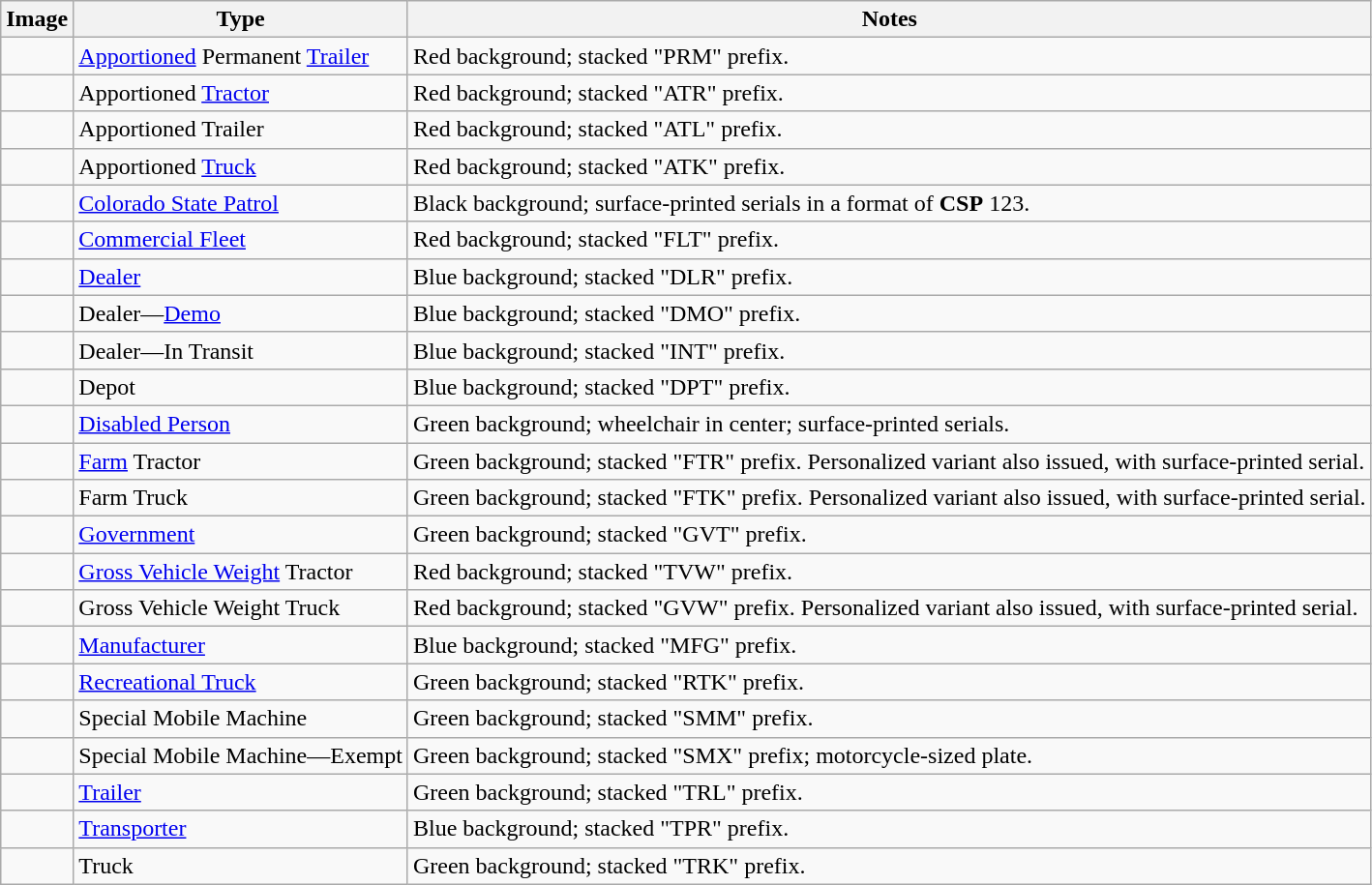<table class="wikitable">
<tr>
<th>Image</th>
<th>Type</th>
<th>Notes</th>
</tr>
<tr>
<td></td>
<td><a href='#'>Apportioned</a> Permanent <a href='#'>Trailer</a></td>
<td>Red background; stacked "PRM" prefix.</td>
</tr>
<tr>
<td></td>
<td>Apportioned <a href='#'>Tractor</a></td>
<td>Red background; stacked "ATR" prefix.</td>
</tr>
<tr>
<td></td>
<td>Apportioned Trailer</td>
<td>Red background; stacked "ATL" prefix.</td>
</tr>
<tr>
<td></td>
<td>Apportioned <a href='#'>Truck</a></td>
<td>Red background; stacked "ATK" prefix.</td>
</tr>
<tr>
<td></td>
<td><a href='#'>Colorado State Patrol</a></td>
<td>Black background; surface-printed serials in a format of <strong>CSP</strong> 123.</td>
</tr>
<tr>
<td></td>
<td><a href='#'>Commercial Fleet</a></td>
<td>Red background; stacked "FLT" prefix.</td>
</tr>
<tr>
<td></td>
<td><a href='#'>Dealer</a></td>
<td>Blue background; stacked "DLR" prefix.</td>
</tr>
<tr>
<td></td>
<td>Dealer—<a href='#'>Demo</a></td>
<td>Blue background; stacked "DMO" prefix.</td>
</tr>
<tr>
<td></td>
<td>Dealer—In Transit</td>
<td>Blue background; stacked "INT" prefix.</td>
</tr>
<tr>
<td></td>
<td>Depot</td>
<td>Blue background; stacked "DPT" prefix.</td>
</tr>
<tr>
<td></td>
<td><a href='#'>Disabled Person</a></td>
<td>Green background; wheelchair in center; surface-printed serials.</td>
</tr>
<tr>
<td></td>
<td><a href='#'>Farm</a> Tractor</td>
<td>Green background; stacked "FTR" prefix. Personalized variant also issued, with surface-printed serial.</td>
</tr>
<tr>
<td></td>
<td>Farm Truck</td>
<td>Green background; stacked "FTK" prefix. Personalized variant also issued, with surface-printed serial.</td>
</tr>
<tr>
<td></td>
<td><a href='#'>Government</a></td>
<td>Green background; stacked "GVT" prefix.</td>
</tr>
<tr>
<td></td>
<td><a href='#'>Gross Vehicle Weight</a> Tractor</td>
<td>Red background; stacked "TVW" prefix.</td>
</tr>
<tr>
<td></td>
<td>Gross Vehicle Weight Truck</td>
<td>Red background; stacked "GVW" prefix. Personalized variant also issued, with surface-printed serial.</td>
</tr>
<tr>
<td></td>
<td><a href='#'>Manufacturer</a></td>
<td>Blue background; stacked "MFG" prefix.</td>
</tr>
<tr>
<td></td>
<td><a href='#'>Recreational Truck</a></td>
<td>Green background; stacked "RTK" prefix.</td>
</tr>
<tr>
<td></td>
<td>Special Mobile Machine</td>
<td>Green background; stacked "SMM" prefix.</td>
</tr>
<tr>
<td></td>
<td>Special Mobile Machine—Exempt</td>
<td>Green background; stacked "SMX" prefix; motorcycle-sized plate.</td>
</tr>
<tr>
<td></td>
<td><a href='#'>Trailer</a></td>
<td>Green background; stacked "TRL" prefix.</td>
</tr>
<tr>
<td></td>
<td><a href='#'>Transporter</a></td>
<td>Blue background; stacked "TPR" prefix.</td>
</tr>
<tr>
<td></td>
<td>Truck</td>
<td>Green background; stacked "TRK" prefix.</td>
</tr>
</table>
